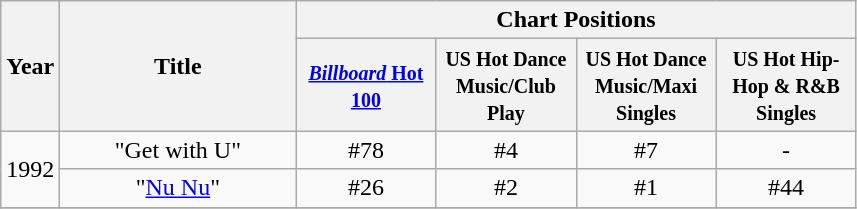<table class="wikitable" style="text-align:center">
<tr>
<th width="28" rowspan="2">Year</th>
<th width="150" rowspan="2">Title</th>
<th colspan="4">Chart Positions</th>
</tr>
<tr>
<th width="86"><small><a href='#'><em>Billboard</em> Hot 100</a></small></th>
<th width="86"><small>US Hot Dance Music/Club Play</small></th>
<th width="86"><small>US Hot Dance Music/Maxi Singles</small></th>
<th width="86"><small>US Hot Hip-Hop & R&B Singles</small></th>
</tr>
<tr>
<td rowspan="2">1992</td>
<td>"Get with U"</td>
<td>#78</td>
<td>#4</td>
<td>#7</td>
<td>-</td>
</tr>
<tr>
<td>"<a href='#'>Nu Nu</a>"</td>
<td>#26</td>
<td>#2</td>
<td>#1</td>
<td>#44</td>
</tr>
<tr>
</tr>
</table>
